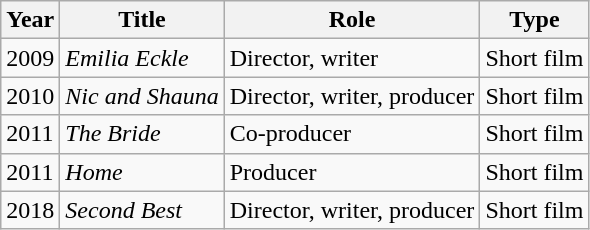<table class="wikitable">
<tr>
<th>Year</th>
<th>Title</th>
<th>Role</th>
<th>Type</th>
</tr>
<tr>
<td>2009</td>
<td><em>Emilia Eckle</em></td>
<td>Director, writer</td>
<td>Short film</td>
</tr>
<tr>
<td>2010</td>
<td><em>Nic and Shauna</em></td>
<td>Director, writer, producer</td>
<td>Short film</td>
</tr>
<tr>
<td>2011</td>
<td><em>The Bride</em></td>
<td>Co-producer</td>
<td>Short film</td>
</tr>
<tr>
<td>2011</td>
<td><em>Home</em></td>
<td>Producer</td>
<td>Short film</td>
</tr>
<tr>
<td>2018</td>
<td><em>Second Best</em></td>
<td>Director, writer, producer</td>
<td>Short film</td>
</tr>
</table>
